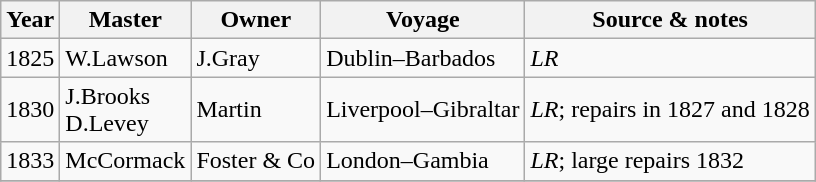<table class="sortable wikitable">
<tr>
<th>Year</th>
<th>Master</th>
<th>Owner</th>
<th>Voyage</th>
<th>Source & notes</th>
</tr>
<tr>
<td>1825</td>
<td>W.Lawson</td>
<td>J.Gray</td>
<td>Dublin–Barbados</td>
<td><em>LR</em></td>
</tr>
<tr>
<td>1830</td>
<td>J.Brooks<br>D.Levey</td>
<td>Martin</td>
<td>Liverpool–Gibraltar</td>
<td><em>LR</em>; repairs in 1827 and 1828</td>
</tr>
<tr>
<td>1833</td>
<td>McCormack</td>
<td>Foster & Co</td>
<td>London–Gambia</td>
<td><em>LR</em>; large repairs 1832</td>
</tr>
<tr>
</tr>
</table>
